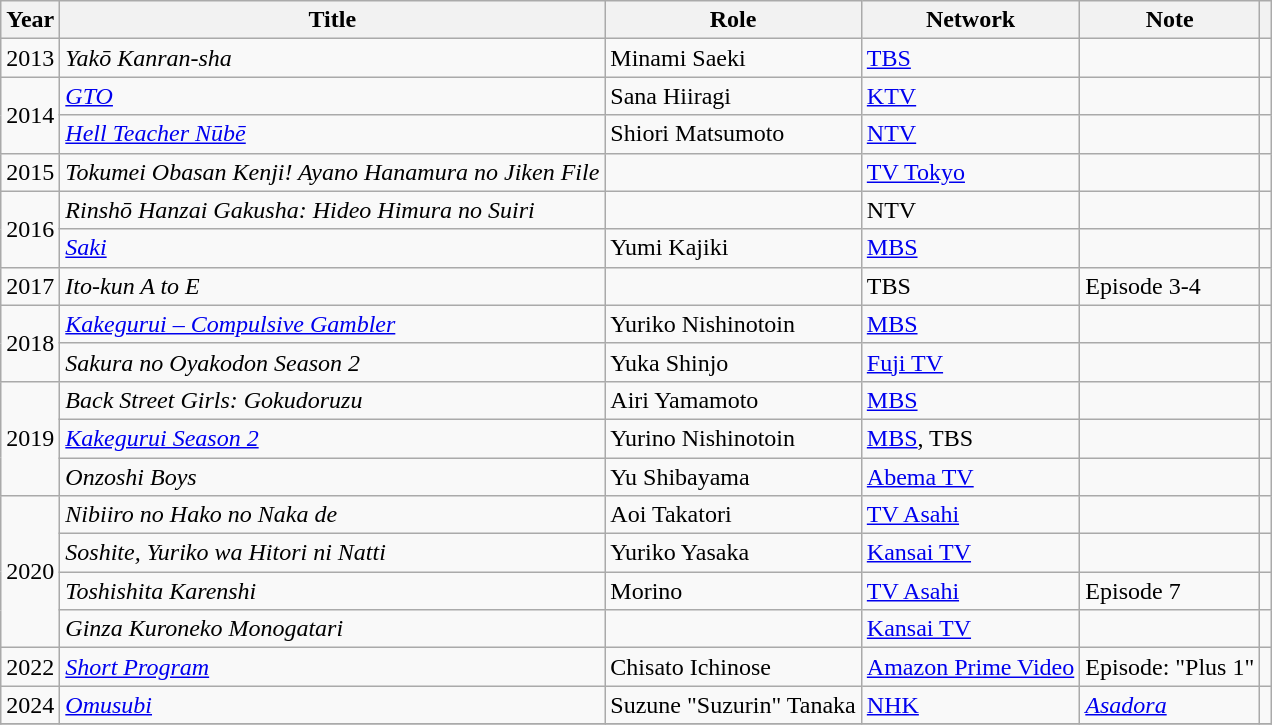<table class="wikitable">
<tr>
<th>Year</th>
<th>Title</th>
<th>Role</th>
<th>Network</th>
<th>Note</th>
<th></th>
</tr>
<tr>
<td>2013</td>
<td><em>Yakō Kanran-sha</em></td>
<td>Minami Saeki</td>
<td><a href='#'>TBS</a></td>
<td></td>
<td></td>
</tr>
<tr>
<td rowspan="2">2014</td>
<td><em><a href='#'>GTO</a></em></td>
<td>Sana Hiiragi</td>
<td><a href='#'>KTV</a></td>
<td></td>
<td></td>
</tr>
<tr>
<td><em><a href='#'>Hell Teacher Nūbē</a></em></td>
<td>Shiori Matsumoto</td>
<td><a href='#'>NTV</a></td>
<td></td>
<td></td>
</tr>
<tr>
<td>2015</td>
<td><em>Tokumei Obasan Kenji! Ayano Hanamura no Jiken File</em></td>
<td></td>
<td><a href='#'>TV Tokyo</a></td>
<td></td>
<td></td>
</tr>
<tr>
<td rowspan="2">2016</td>
<td><em>Rinshō Hanzai Gakusha: Hideo Himura no Suiri</em></td>
<td></td>
<td>NTV</td>
<td></td>
<td></td>
</tr>
<tr>
<td><em><a href='#'>Saki</a></em></td>
<td>Yumi Kajiki</td>
<td><a href='#'>MBS</a></td>
<td></td>
<td></td>
</tr>
<tr>
<td>2017</td>
<td><em>Ito-kun A to E</em></td>
<td></td>
<td>TBS</td>
<td>Episode 3-4</td>
<td></td>
</tr>
<tr>
<td rowspan="2">2018</td>
<td><em><a href='#'>Kakegurui – Compulsive Gambler</a></em></td>
<td>Yuriko Nishinotoin</td>
<td><a href='#'>MBS</a></td>
<td></td>
<td></td>
</tr>
<tr>
<td><em>Sakura no Oyakodon Season 2</em></td>
<td>Yuka Shinjo</td>
<td><a href='#'>Fuji TV</a></td>
<td></td>
<td></td>
</tr>
<tr>
<td rowspan="3">2019</td>
<td><em>Back Street Girls: Gokudoruzu</em></td>
<td>Airi Yamamoto</td>
<td><a href='#'>MBS</a></td>
<td></td>
<td></td>
</tr>
<tr>
<td><em><a href='#'>Kakegurui Season 2</a></em></td>
<td>Yurino Nishinotoin</td>
<td><a href='#'>MBS</a>, TBS</td>
<td></td>
<td></td>
</tr>
<tr>
<td><em>Onzoshi Boys</em></td>
<td>Yu Shibayama</td>
<td><a href='#'>Abema TV</a></td>
<td></td>
<td></td>
</tr>
<tr>
<td rowspan="4">2020</td>
<td><em>Nibiiro no Hako no Naka de</em></td>
<td>Aoi Takatori</td>
<td><a href='#'>TV Asahi</a></td>
<td></td>
<td></td>
</tr>
<tr>
<td><em>Soshite, Yuriko wa Hitori ni Natti</em></td>
<td>Yuriko Yasaka</td>
<td><a href='#'>Kansai TV</a></td>
<td></td>
<td></td>
</tr>
<tr>
<td><em>Toshishita Karenshi</em></td>
<td>Morino</td>
<td><a href='#'>TV Asahi</a></td>
<td>Episode 7</td>
<td></td>
</tr>
<tr>
<td><em>Ginza Kuroneko Monogatari</em></td>
<td></td>
<td><a href='#'>Kansai TV</a></td>
<td></td>
<td></td>
</tr>
<tr>
<td>2022</td>
<td><em><a href='#'>Short Program</a></em></td>
<td>Chisato Ichinose</td>
<td><a href='#'>Amazon Prime Video</a></td>
<td>Episode: "Plus 1"</td>
<td></td>
</tr>
<tr>
<td>2024</td>
<td><em><a href='#'>Omusubi</a></em></td>
<td>Suzune "Suzurin" Tanaka</td>
<td><a href='#'>NHK</a></td>
<td><em><a href='#'>Asadora</a></em></td>
<td></td>
</tr>
<tr>
</tr>
</table>
